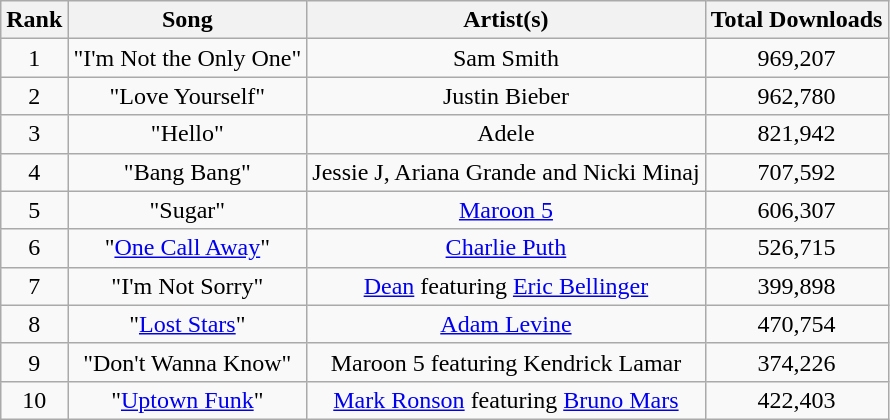<table class="wikitable" style="text-align:center">
<tr>
<th>Rank</th>
<th>Song</th>
<th>Artist(s)</th>
<th>Total Downloads</th>
</tr>
<tr>
<td>1</td>
<td>"I'm Not the Only One"</td>
<td>Sam Smith</td>
<td>969,207</td>
</tr>
<tr>
<td>2</td>
<td>"Love Yourself"</td>
<td>Justin Bieber</td>
<td>962,780</td>
</tr>
<tr>
<td>3</td>
<td>"Hello"</td>
<td>Adele</td>
<td>821,942</td>
</tr>
<tr>
<td>4</td>
<td>"Bang Bang"</td>
<td>Jessie J, Ariana Grande and Nicki Minaj</td>
<td>707,592</td>
</tr>
<tr>
<td>5</td>
<td>"Sugar"</td>
<td><a href='#'>Maroon 5</a></td>
<td>606,307</td>
</tr>
<tr>
<td>6</td>
<td>"<a href='#'>One Call Away</a>"</td>
<td><a href='#'>Charlie Puth</a></td>
<td>526,715</td>
</tr>
<tr>
<td>7</td>
<td>"I'm Not Sorry"</td>
<td><a href='#'>Dean</a> featuring <a href='#'>Eric Bellinger</a></td>
<td>399,898</td>
</tr>
<tr>
<td>8</td>
<td>"<a href='#'>Lost Stars</a>"</td>
<td><a href='#'>Adam Levine</a></td>
<td>470,754</td>
</tr>
<tr>
<td>9</td>
<td>"Don't Wanna Know"</td>
<td>Maroon 5 featuring Kendrick Lamar</td>
<td>374,226</td>
</tr>
<tr>
<td>10</td>
<td>"<a href='#'>Uptown Funk</a>"</td>
<td><a href='#'>Mark Ronson</a> featuring <a href='#'>Bruno Mars</a></td>
<td>422,403</td>
</tr>
</table>
